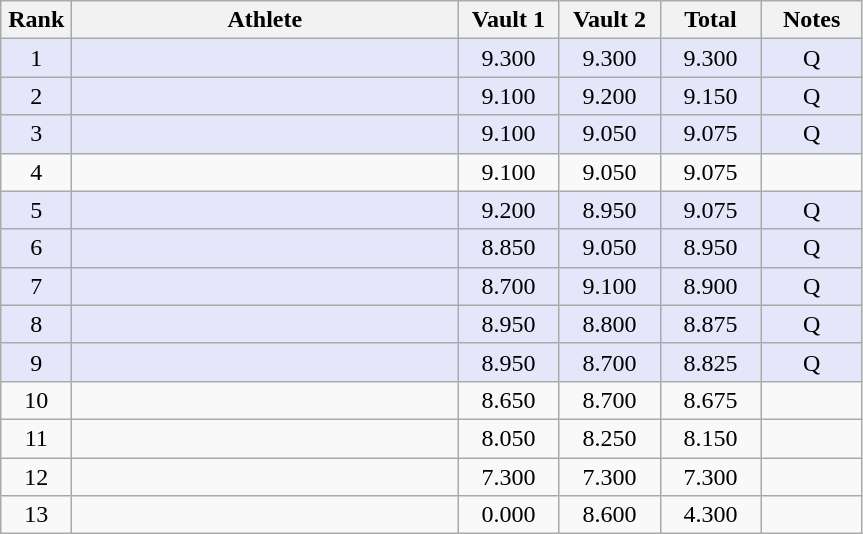<table class=wikitable style="text-align:center">
<tr>
<th width=40>Rank</th>
<th width=250>Athlete</th>
<th width=60>Vault 1</th>
<th width=60>Vault 2</th>
<th width=60>Total</th>
<th width=60>Notes</th>
</tr>
<tr bgcolor="lavender">
<td>1</td>
<td style="text-align:left"></td>
<td>9.300</td>
<td>9.300</td>
<td>9.300</td>
<td>Q</td>
</tr>
<tr bgcolor="lavender">
<td>2</td>
<td style="text-align:left"></td>
<td>9.100</td>
<td>9.200</td>
<td>9.150</td>
<td>Q</td>
</tr>
<tr bgcolor="lavender">
<td>3</td>
<td style="text-align:left"></td>
<td>9.100</td>
<td>9.050</td>
<td>9.075</td>
<td>Q</td>
</tr>
<tr>
<td>4</td>
<td style="text-align:left"></td>
<td>9.100</td>
<td>9.050</td>
<td>9.075</td>
<td></td>
</tr>
<tr bgcolor="lavender">
<td>5</td>
<td style="text-align:left"></td>
<td>9.200</td>
<td>8.950</td>
<td>9.075</td>
<td>Q</td>
</tr>
<tr bgcolor="lavender">
<td>6</td>
<td style="text-align:left"></td>
<td>8.850</td>
<td>9.050</td>
<td>8.950</td>
<td>Q</td>
</tr>
<tr bgcolor="lavender">
<td>7</td>
<td style="text-align:left"></td>
<td>8.700</td>
<td>9.100</td>
<td>8.900</td>
<td>Q</td>
</tr>
<tr bgcolor="lavender">
<td>8</td>
<td style="text-align:left"></td>
<td>8.950</td>
<td>8.800</td>
<td>8.875</td>
<td>Q</td>
</tr>
<tr bgcolor="lavender">
<td>9</td>
<td style="text-align:left"></td>
<td>8.950</td>
<td>8.700</td>
<td>8.825</td>
<td>Q</td>
</tr>
<tr>
<td>10</td>
<td style="text-align:left"></td>
<td>8.650</td>
<td>8.700</td>
<td>8.675</td>
<td></td>
</tr>
<tr>
<td>11</td>
<td style="text-align:left"></td>
<td>8.050</td>
<td>8.250</td>
<td>8.150</td>
<td></td>
</tr>
<tr>
<td>12</td>
<td style="text-align:left"></td>
<td>7.300</td>
<td>7.300</td>
<td>7.300</td>
<td></td>
</tr>
<tr>
<td>13</td>
<td style="text-align:left"></td>
<td>0.000</td>
<td>8.600</td>
<td>4.300</td>
<td></td>
</tr>
</table>
